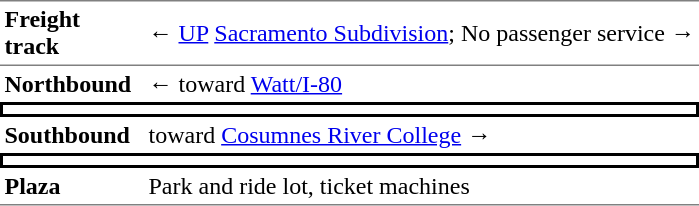<table border=0 cellspacing=0 cellpadding=3>
<tr>
<td style="border-top:solid 1px gray" width=90><strong>Freight track</strong></td>
<td style="border-top:solid 1px gray">← <a href='#'>UP</a> <a href='#'>Sacramento Subdivision</a>; No passenger service  →</td>
</tr>
<tr>
<td style="border-top:solid 1px gray"><strong>Northbound</strong></td>
<td style="border-top:solid 1px gray">←  toward <a href='#'>Watt/I-80</a> </td>
</tr>
<tr>
<td style="border-top:solid 2px black;border-right:solid 2px black;border-left:solid 2px black;border-bottom:solid 2px black;text-align:center" colspan=2></td>
</tr>
<tr>
<td><strong>Southbound</strong></td>
<td>  toward <a href='#'>Cosumnes River College</a>  →</td>
</tr>
<tr>
<td style="border-top:solid 2px black;border-right:solid 2px black;border-left:solid 2px black;border-bottom:solid 2px black;text-align:center" colspan=2></td>
</tr>
<tr>
<td style="border-bottom:solid 1px gray"><strong>Plaza</strong></td>
<td style="border-bottom:solid 1px gray">Park and ride lot, ticket machines</td>
</tr>
</table>
